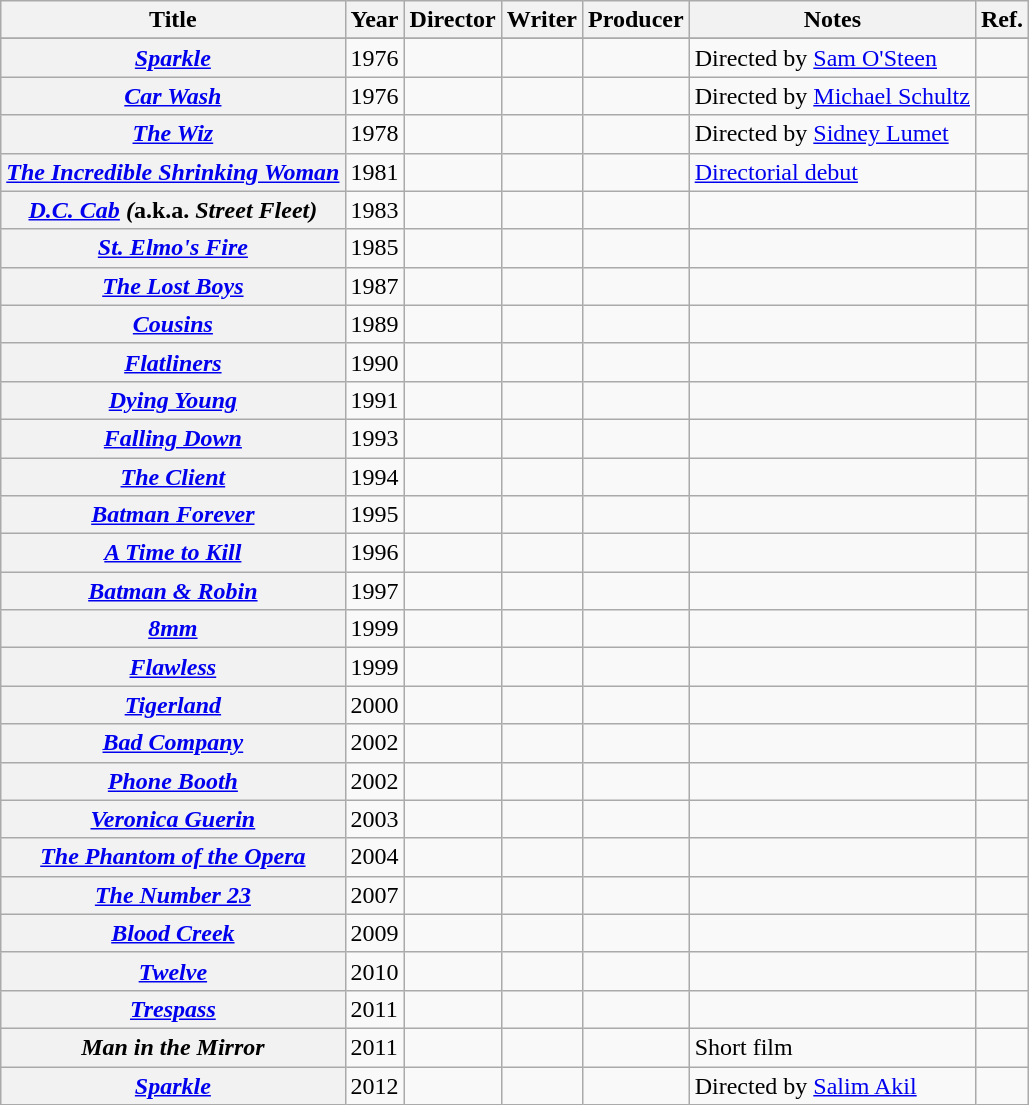<table class="wikitable sortable plainrowheaders">
<tr>
<th scope="col">Title</th>
<th scope="col">Year</th>
<th>Director</th>
<th>Writer</th>
<th>Producer</th>
<th scope="col">Notes</th>
<th scope="col">Ref.</th>
</tr>
<tr>
</tr>
<tr>
<th scope="row"><a href='#'><em>Sparkle</em></a></th>
<td>1976</td>
<td></td>
<td></td>
<td></td>
<td>Directed by <a href='#'>Sam O'Steen</a></td>
<td></td>
</tr>
<tr>
<th scope="row"><a href='#'><em>Car Wash</em></a></th>
<td>1976</td>
<td></td>
<td></td>
<td></td>
<td>Directed by <a href='#'>Michael Schultz</a></td>
<td></td>
</tr>
<tr>
<th scope="row"><a href='#'><em>The Wiz</em></a></th>
<td>1978</td>
<td></td>
<td></td>
<td></td>
<td>Directed by <a href='#'>Sidney Lumet</a></td>
<td></td>
</tr>
<tr>
<th scope="row"><em><a href='#'>The Incredible Shrinking Woman</a></em></th>
<td>1981</td>
<td></td>
<td></td>
<td></td>
<td><a href='#'>Directorial debut</a></td>
<td></td>
</tr>
<tr>
<th scope="row"><em><a href='#'>D.C. Cab</a> (</em>a.k.a. <em>Street Fleet)</em></th>
<td>1983</td>
<td></td>
<td></td>
<td></td>
<td></td>
<td></td>
</tr>
<tr>
<th scope="row"><a href='#'><em>St. Elmo's Fire</em></a></th>
<td>1985</td>
<td></td>
<td></td>
<td></td>
<td></td>
<td></td>
</tr>
<tr>
<th scope="row"><em><a href='#'>The Lost Boys</a></em></th>
<td>1987</td>
<td></td>
<td></td>
<td></td>
<td></td>
<td></td>
</tr>
<tr>
<th scope="row"><a href='#'><em>Cousins</em></a></th>
<td>1989</td>
<td></td>
<td></td>
<td></td>
<td></td>
<td></td>
</tr>
<tr>
<th scope="row"><em><a href='#'>Flatliners</a></em></th>
<td>1990</td>
<td></td>
<td></td>
<td></td>
<td></td>
<td></td>
</tr>
<tr>
<th scope="row"><em><a href='#'>Dying Young</a></em></th>
<td>1991</td>
<td></td>
<td></td>
<td></td>
<td></td>
<td></td>
</tr>
<tr>
<th scope="row"><em><a href='#'>Falling Down</a></em></th>
<td>1993</td>
<td></td>
<td></td>
<td></td>
<td></td>
<td></td>
</tr>
<tr>
<th scope="row"><a href='#'><em>The Client</em></a></th>
<td>1994</td>
<td></td>
<td></td>
<td></td>
<td></td>
<td></td>
</tr>
<tr>
<th scope="row"><em><a href='#'>Batman Forever</a></em></th>
<td>1995</td>
<td></td>
<td></td>
<td></td>
<td></td>
<td></td>
</tr>
<tr>
<th scope="row"><a href='#'><em>A Time to Kill</em></a></th>
<td>1996</td>
<td></td>
<td></td>
<td></td>
<td></td>
<td></td>
</tr>
<tr>
<th scope="row"><a href='#'><em>Batman & Robin</em></a></th>
<td>1997</td>
<td></td>
<td></td>
<td></td>
<td></td>
<td></td>
</tr>
<tr>
<th scope="row"><a href='#'><em>8mm</em></a></th>
<td>1999</td>
<td></td>
<td></td>
<td></td>
<td></td>
<td></td>
</tr>
<tr>
<th scope="row"><a href='#'><em>Flawless</em></a></th>
<td>1999</td>
<td></td>
<td></td>
<td></td>
<td></td>
<td></td>
</tr>
<tr>
<th scope="row"><em><a href='#'>Tigerland</a></em></th>
<td>2000</td>
<td></td>
<td></td>
<td></td>
<td></td>
<td></td>
</tr>
<tr>
<th scope="row"><a href='#'><em>Bad Company</em></a></th>
<td>2002</td>
<td></td>
<td></td>
<td></td>
<td></td>
<td></td>
</tr>
<tr>
<th scope="row"><a href='#'><em>Phone Booth</em></a></th>
<td>2002</td>
<td></td>
<td></td>
<td></td>
<td></td>
<td></td>
</tr>
<tr>
<th scope="row"><a href='#'><em>Veronica Guerin</em></a></th>
<td>2003</td>
<td></td>
<td></td>
<td></td>
<td></td>
<td></td>
</tr>
<tr>
<th scope="row"><a href='#'><em>The Phantom of the Opera</em></a></th>
<td>2004</td>
<td></td>
<td></td>
<td></td>
<td></td>
<td></td>
</tr>
<tr>
<th scope="row"><em><a href='#'>The Number 23</a></em></th>
<td>2007</td>
<td></td>
<td></td>
<td></td>
<td></td>
<td></td>
</tr>
<tr>
<th scope="row"><em><a href='#'>Blood Creek</a></em></th>
<td>2009</td>
<td></td>
<td></td>
<td></td>
<td></td>
<td></td>
</tr>
<tr>
<th scope="row"><a href='#'><em>Twelve</em></a></th>
<td>2010</td>
<td></td>
<td></td>
<td></td>
<td></td>
<td></td>
</tr>
<tr>
<th scope="row"><a href='#'><em>Trespass</em></a></th>
<td>2011</td>
<td></td>
<td></td>
<td></td>
<td></td>
<td></td>
</tr>
<tr>
<th scope="row"><em>Man in the Mirror</em></th>
<td>2011</td>
<td></td>
<td></td>
<td></td>
<td>Short film</td>
<td></td>
</tr>
<tr>
<th scope="row"><em><a href='#'>Sparkle</a></em></th>
<td>2012</td>
<td></td>
<td></td>
<td></td>
<td>Directed by <a href='#'>Salim Akil</a></td>
<td></td>
</tr>
</table>
